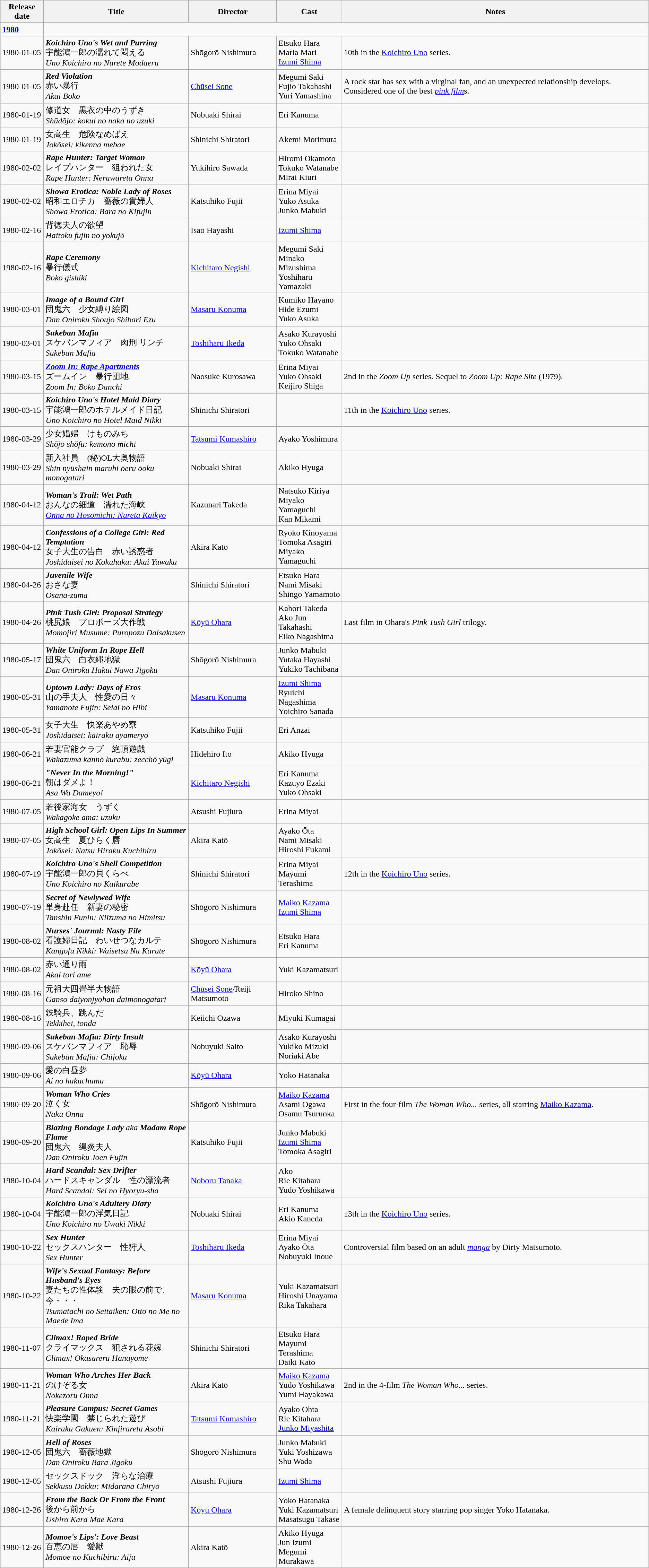<table class="wikitable">
<tr>
<th>Release date</th>
<th>Title</th>
<th>Director</th>
<th>Cast</th>
<th>Notes</th>
</tr>
<tr>
<td><strong><a href='#'>1980</a></strong></td>
</tr>
<tr>
<td>1980-01-05</td>
<td><strong><em>Koichiro Uno's Wet and Purring</em></strong><br>宇能鴻一郎の濡れて悶える<br><em>Uno Koichiro no Nurete Modaeru</em></td>
<td>Shōgorō Nishimura</td>
<td>Etsuko Hara<br>Maria Mari<br><a href='#'>Izumi Shima</a></td>
<td>10th in the <a href='#'>Koichiro Uno</a> series.</td>
</tr>
<tr>
<td>1980-01-05</td>
<td><strong><em>Red Violation</em></strong><br>赤い暴行<br><em>Akai Boko</em></td>
<td><a href='#'>Chūsei Sone</a></td>
<td>Megumi Saki<br>Fujio Takahashi<br>Yuri Yamashina</td>
<td>A rock star has sex with a virginal fan, and an unexpected relationship develops. Considered one of the best <em><a href='#'>pink film</a></em>s.</td>
</tr>
<tr>
<td>1980-01-19</td>
<td>修道女　黒衣の中のうずき<br><em>Shūdōjo: kokui no naka no uzuki</em></td>
<td>Nobuaki Shirai</td>
<td>Eri Kanuma</td>
<td></td>
</tr>
<tr>
<td>1980-01-19</td>
<td>女高生　危険なめばえ<br><em>Jokōsei: kikenna mebae</em></td>
<td>Shinichi Shiratori</td>
<td>Akemi Morimura</td>
<td></td>
</tr>
<tr>
<td>1980-02-02</td>
<td><strong><em>Rape Hunter: Target Woman</em></strong><br>レイプハンター　狙われた女<br><em>Rape Hunter: Nerawareta Onna</em></td>
<td>Yukihiro Sawada</td>
<td>Hiromi Okamoto<br>Tokuko Watanabe<br>Mirai Kiuri</td>
<td></td>
</tr>
<tr>
<td>1980-02-02</td>
<td><strong><em>Showa Erotica: Noble Lady of Roses</em></strong><br>昭和エロチカ　薔薇の貴婦人<br><em>Showa Erotica: Bara no Kifujin</em></td>
<td>Katsuhiko Fujii</td>
<td>Erina Miyai<br>Yuko Asuka<br>Junko Mabuki</td>
<td></td>
</tr>
<tr>
<td>1980-02-16</td>
<td>背徳夫人の欲望<br><em>Haitoku fujin no yokujō</em></td>
<td>Isao Hayashi</td>
<td><a href='#'>Izumi Shima</a></td>
<td></td>
</tr>
<tr>
<td>1980-02-16</td>
<td><strong><em>Rape Ceremony</em></strong><br>暴行儀式<br><em>Boko gishiki</em></td>
<td><a href='#'>Kichitaro Negishi</a></td>
<td>Megumi Saki<br>Minako Mizushima<br>Yoshiharu Yamazaki</td>
<td></td>
</tr>
<tr>
<td>1980-03-01</td>
<td><strong><em>Image of a Bound Girl</em></strong><br>団鬼六　少女縛り絵図<br><em>Dan Oniroku Shoujo Shibari Ezu</em></td>
<td><a href='#'>Masaru Konuma</a></td>
<td>Kumiko Hayano<br>Hide Ezumi<br>Yuko Asuka</td>
<td></td>
</tr>
<tr>
<td>1980-03-01</td>
<td><strong><em>Sukeban Mafia</em></strong><br>スケバンマフィア　肉刑 リンチ<br><em>Sukeban Mafia</em></td>
<td><a href='#'>Toshiharu Ikeda</a></td>
<td>Asako Kurayoshi<br>Yuko Ohsaki<br>Tokuko Watanabe</td>
<td></td>
</tr>
<tr>
<td>1980-03-15</td>
<td><strong><em><a href='#'>Zoom In: Rape Apartments</a></em></strong><br>ズームイン　暴行団地<br><em>Zoom In: Boko Danchi</em></td>
<td>Naosuke Kurosawa</td>
<td>Erina Miyai<br>Yuko Ohsaki<br>Keijiro Shiga</td>
<td>2nd in the <em>Zoom Up</em> series. Sequel to <em>Zoom Up: Rape Site</em> (1979).</td>
</tr>
<tr>
<td>1980-03-15</td>
<td><strong><em>Koichiro Uno's Hotel Maid Diary</em></strong><br>宇能鴻一郎のホテルメイド日記<br><em>Uno Koichiro no Hotel Maid Nikki</em></td>
<td>Shinichi Shiratori</td>
<td></td>
<td>11th in the <a href='#'>Koichiro Uno</a> series.</td>
</tr>
<tr>
<td>1980-03-29</td>
<td>少女娼婦　けものみち<br><em>Shōjo shōfu: kemono michi</em></td>
<td><a href='#'>Tatsumi Kumashiro</a></td>
<td>Ayako Yoshimura</td>
<td></td>
</tr>
<tr>
<td>1980-03-29</td>
<td>新入社員　(秘)OL大奥物語<br><em>Shin nyūshain maruhi ōeru ōoku monogatari</em></td>
<td>Nobuaki Shirai</td>
<td>Akiko Hyuga</td>
<td></td>
</tr>
<tr>
<td>1980-04-12</td>
<td><strong><em>Woman's Trail: Wet Path</em></strong><br>おんなの細道　濡れた海峡<br><em><a href='#'>Onna no Hosomichi: Nureta Kaikyo</a></em></td>
<td>Kazunari Takeda</td>
<td>Natsuko Kiriya<br>Miyako Yamaguchi<br>Kan Mikami</td>
<td></td>
</tr>
<tr>
<td>1980-04-12</td>
<td><strong><em>Confessions of a College Girl: Red Temptation</em></strong><br>女子大生の告白　赤い誘惑者<br><em>Joshidaisei no Kokuhaku: Akai Yuwaku</em></td>
<td>Akira Katō</td>
<td>Ryoko Kinoyama<br>Tomoka Asagiri<br>Miyako Yamaguchi</td>
<td></td>
</tr>
<tr>
<td>1980-04-26</td>
<td><strong><em>Juvenile Wife</em></strong><br>おさな妻<br><em>Osana-zuma</em></td>
<td>Shinichi Shiratori</td>
<td>Etsuko Hara<br>Nami Misaki<br>Shingo Yamamoto</td>
<td></td>
</tr>
<tr>
<td>1980-04-26</td>
<td><strong><em>Pink Tush Girl: Proposal Strategy</em></strong><br>桃尻娘　プロポーズ大作戦<br><em>Momojiri Musume: Puropozu Daisakusen</em></td>
<td><a href='#'>Kōyū Ohara</a></td>
<td>Kahori Takeda<br>Ako Jun Takahashi<br>Eiko Nagashima</td>
<td>Last film in Ohara's <em>Pink Tush Girl</em> trilogy.</td>
</tr>
<tr>
<td>1980-05-17</td>
<td><strong><em>White Uniform In Rope Hell</em></strong><br>団鬼六　白衣縄地獄<br><em>Dan Oniroku Hakui Nawa Jigoku</em></td>
<td>Shōgorō Nishimura</td>
<td>Junko Mabuki<br>Yutaka Hayashi<br>Yukiko Tachibana</td>
<td></td>
</tr>
<tr>
<td>1980-05-31</td>
<td><strong><em>Uptown Lady: Days of Eros</em></strong><br>山の手夫人　性愛の日々<br><em>Yamanote Fujin: Seiai no Hibi</em></td>
<td><a href='#'>Masaru Konuma</a></td>
<td><a href='#'>Izumi Shima</a><br>Ryuichi Nagashima<br>Yoichiro Sanada</td>
<td></td>
</tr>
<tr>
<td>1980-05-31</td>
<td>女子大生　快楽あやめ寮<br><em>Joshidaisei: kairaku ayameryo</em></td>
<td>Katsuhiko Fujii</td>
<td>Eri Anzai</td>
<td></td>
</tr>
<tr>
<td>1980-06-21</td>
<td>若妻官能クラブ　絶頂遊戯<br><em>Wakazuma kannō kurabu: zecchō yūgi</em></td>
<td>Hidehiro Ito</td>
<td>Akiko Hyuga</td>
<td></td>
</tr>
<tr>
<td>1980-06-21</td>
<td><strong><em>"Never In the Morning!"</em></strong><br>朝はダメよ！<br><em>Asa Wa Dameyo!</em></td>
<td><a href='#'>Kichitaro Negishi</a></td>
<td>Eri Kanuma<br>Kazuyo Ezaki<br>Yuko Ohsaki</td>
<td></td>
</tr>
<tr>
<td>1980-07-05</td>
<td>若後家海女　うずく<br><em>Wakagoke ama: uzuku</em></td>
<td>Atsushi Fujiura</td>
<td>Erina Miyai</td>
<td></td>
</tr>
<tr>
<td>1980-07-05</td>
<td><strong><em>High School Girl: Open Lips In Summer</em></strong><br>女高生　夏ひらく唇<br><em>Jokōsei: Natsu Hiraku Kuchibiru</em></td>
<td>Akira Katō</td>
<td>Ayako Ōta<br>Nami Misaki<br>Hiroshi Fukami</td>
<td></td>
</tr>
<tr>
<td>1980-07-19</td>
<td><strong><em>Koichiro Uno's Shell Competition</em></strong><br>宇能鴻一郎の貝くらべ<br><em>Uno Koichiro no Kaikurabe</em></td>
<td>Shinichi Shiratori</td>
<td>Erina Miyai<br>Mayumi Terashima</td>
<td>12th in the <a href='#'>Koichiro Uno</a> series.</td>
</tr>
<tr>
<td>1980-07-19</td>
<td><strong><em>Secret of Newlywed Wife</em></strong><br>単身赴任　新妻の秘密<br><em>Tanshin Funin: Niizuma no Himitsu</em></td>
<td>Shōgorō Nishimura</td>
<td><a href='#'>Maiko Kazama</a><br><a href='#'>Izumi Shima</a></td>
<td></td>
</tr>
<tr>
<td>1980-08-02</td>
<td><strong><em>Nurses' Journal: Nasty File</em></strong><br>看護婦日記　わいせつなカルテ<br><em>Kangofu Nikki: Waisetsu Na Karute</em></td>
<td>Shōgorō Nishimura</td>
<td>Etsuko Hara<br>Eri Kanuma</td>
<td></td>
</tr>
<tr>
<td>1980-08-02</td>
<td>赤い通り雨<br><em>Akai tori ame</em></td>
<td><a href='#'>Kōyū Ohara</a></td>
<td>Yuki Kazamatsuri</td>
<td></td>
</tr>
<tr>
<td>1980-08-16</td>
<td>元祖大四畳半大物語<br><em>Ganso daiyonjyohan daimonogatari</em></td>
<td><a href='#'>Chūsei Sone</a>/Reiji Matsumoto</td>
<td>Hiroko Shino</td>
<td></td>
</tr>
<tr>
<td>1980-08-16</td>
<td>鉄騎兵、跳んだ<br><em>Tekkihei, tonda</em></td>
<td>Keiichi Ozawa</td>
<td>Miyuki Kumagai</td>
<td></td>
</tr>
<tr>
<td>1980-09-06</td>
<td><strong><em>Sukeban Mafia: Dirty Insult</em></strong><br>スケバンマフィア　恥辱<br><em>Sukeban Mafia: Chijoku</em></td>
<td>Nobuyuki Saito</td>
<td>Asako Kurayoshi<br>Yukiko Mizuki<br>Noriaki Abe</td>
<td></td>
</tr>
<tr>
<td>1980-09-06</td>
<td>愛の白昼夢<br><em>Ai no hakuchumu</em></td>
<td><a href='#'>Kōyū Ohara</a></td>
<td>Yoko Hatanaka</td>
<td></td>
</tr>
<tr>
<td>1980-09-20</td>
<td><strong><em>Woman Who Cries</em></strong><br>泣く女<br><em>Naku Onna</em></td>
<td>Shōgorō Nishimura</td>
<td><a href='#'>Maiko Kazama</a><br>Asami Ogawa<br>Osamu Tsuruoka</td>
<td>First in the four-film <em>The Woman Who...</em> series, all starring <a href='#'>Maiko Kazama</a>.</td>
</tr>
<tr>
<td>1980-09-20</td>
<td><strong><em>Blazing Bondage Lady</em></strong> <em>aka</em> <strong><em>Madam Rope Flame</em></strong><br>団鬼六　縄炎夫人<br><em>Dan Oniroku Joen Fujin</em></td>
<td>Katsuhiko Fujii</td>
<td>Junko Mabuki<br><a href='#'>Izumi Shima</a><br>Tomoka Asagiri</td>
<td></td>
</tr>
<tr>
<td>1980-10-04</td>
<td><strong><em>Hard Scandal: Sex Drifter</em></strong><br>ハードスキャンダル　性の漂流者<br><em>Hard Scandal: Sei no Hyoryu-sha</em></td>
<td><a href='#'>Noboru Tanaka</a></td>
<td>Ako<br>Rie Kitahara<br>Yudo Yoshikawa</td>
<td></td>
</tr>
<tr>
<td>1980-10-04</td>
<td><strong><em>Koichiro Uno's Adultery Diary</em></strong><br>宇能鴻一郎の浮気日記<br><em>Uno Koichiro no Uwaki Nikki</em></td>
<td>Nobuaki Shirai</td>
<td>Eri Kanuma<br>Akio Kaneda</td>
<td>13th in the <a href='#'>Koichiro Uno</a> series.</td>
</tr>
<tr>
<td>1980-10-22</td>
<td><strong><em>Sex Hunter</em></strong><br>セックスハンター　性狩人<br><em>Sex Hunter</em></td>
<td><a href='#'>Toshiharu Ikeda</a></td>
<td>Erina Miyai<br>Ayako Ōta<br>Nobuyuki Inoue</td>
<td>Controversial film based on an adult <em><a href='#'>manga</a></em> by Dirty Matsumoto.</td>
</tr>
<tr>
<td>1980-10-22</td>
<td><strong><em>Wife's Sexual Fantasy: Before Husband's Eyes</em></strong><br>妻たちの性体験　夫の眼の前で、今・・・<br><em>Tsumatachi no Seitaiken: Otto no Me no Maede Ima</em></td>
<td><a href='#'>Masaru Konuma</a></td>
<td>Yuki Kazamatsuri<br>Hiroshi Unayama<br>Rika Takahara</td>
<td></td>
</tr>
<tr>
<td>1980-11-07</td>
<td><strong><em>Climax! Raped Bride</em></strong><br>クライマックス　犯される花嫁<br><em>Climax! Okasareru Hanayome</em></td>
<td>Shinichi Shiratori</td>
<td>Etsuko Hara<br>Mayumi Terashima<br>Daiki Kato</td>
<td></td>
</tr>
<tr>
<td>1980-11-21</td>
<td><strong><em>Woman Who Arches Her Back</em></strong><br>のけぞる女<br><em>Nokezoru Onna</em></td>
<td>Akira Katō</td>
<td><a href='#'>Maiko Kazama</a><br>Yudo Yoshikawa<br>Yumi Hayakawa</td>
<td>2nd in the 4-film <em>The Woman Who...</em> series.</td>
</tr>
<tr>
<td>1980-11-21</td>
<td><strong><em>Pleasure Campus: Secret Games</em></strong><br>快楽学園　禁じられた遊び<br><em>Kairaku Gakuen: Kinjirareta Asobi</em></td>
<td><a href='#'>Tatsumi Kumashiro</a></td>
<td>Ayako Ohta<br>Rie Kitahara<br><a href='#'>Junko Miyashita</a></td>
<td></td>
</tr>
<tr>
<td>1980-12-05</td>
<td><strong><em>Hell of Roses</em></strong><br>団鬼六　薔薇地獄<br><em>Dan Oniroku Bara Jigoku</em></td>
<td>Shōgorō Nishimura</td>
<td>Junko Mabuki<br>Yuki Yoshizawa<br>Shu Wada</td>
<td></td>
</tr>
<tr>
<td>1980-12-05</td>
<td>セックスドック　淫らな治療<br><em>Sekkusu Dokku: Midarana Chiryō</em></td>
<td>Atsushi Fujiura</td>
<td><a href='#'>Izumi Shima</a></td>
<td></td>
</tr>
<tr>
<td>1980-12-26</td>
<td><strong><em>From the Back Or From the Front</em></strong><br>後から前から<br><em>Ushiro Kara Mae Kara</em></td>
<td><a href='#'>Kōyū Ohara</a></td>
<td>Yoko Hatanaka<br>Yuki Kazamatsuri<br>Masatsugu Takase</td>
<td>A female delinquent story starring pop singer Yoko Hatanaka.</td>
</tr>
<tr>
<td>1980-12-26</td>
<td><strong><em>Momoe's Lips': Love Beast</em></strong><br>百恵の唇　愛獣<br><em>Momoe no Kuchibiru: Aiju</em></td>
<td>Akira Katō</td>
<td>Akiko Hyuga<br>Jun Izumi<br>Megumi Murakawa</td>
<td></td>
</tr>
</table>
